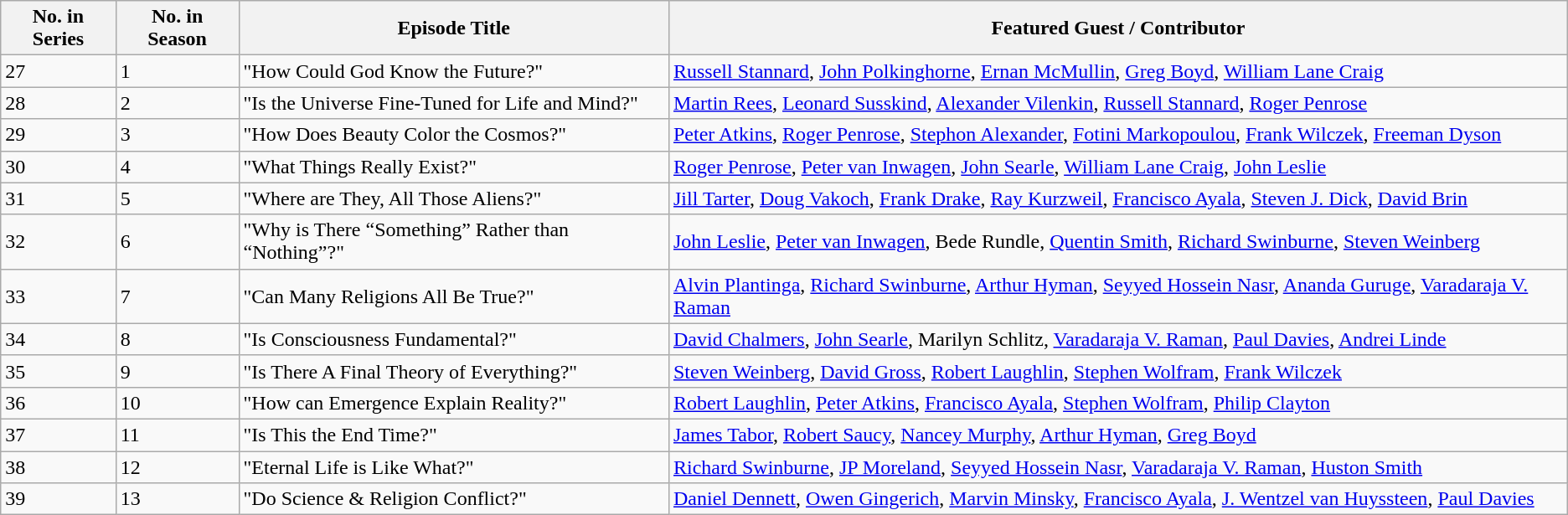<table class="wikitable">
<tr>
<th>No. in Series</th>
<th>No. in Season</th>
<th>Episode Title</th>
<th>Featured Guest / Contributor</th>
</tr>
<tr>
<td>27</td>
<td>1</td>
<td>"How Could God Know the Future?"</td>
<td><a href='#'>Russell Stannard</a>, <a href='#'>John Polkinghorne</a>, <a href='#'>Ernan McMullin</a>, <a href='#'>Greg Boyd</a>, <a href='#'>William Lane Craig</a></td>
</tr>
<tr>
<td>28</td>
<td>2</td>
<td>"Is the Universe Fine-Tuned for Life and Mind?"</td>
<td><a href='#'>Martin Rees</a>, <a href='#'>Leonard Susskind</a>, <a href='#'>Alexander Vilenkin</a>, <a href='#'>Russell Stannard</a>, <a href='#'>Roger Penrose</a></td>
</tr>
<tr>
<td>29</td>
<td>3</td>
<td>"How Does Beauty Color the Cosmos?"</td>
<td><a href='#'>Peter Atkins</a>, <a href='#'>Roger Penrose</a>, <a href='#'>Stephon Alexander</a>, <a href='#'>Fotini Markopoulou</a>, <a href='#'>Frank Wilczek</a>, <a href='#'>Freeman Dyson</a></td>
</tr>
<tr>
<td>30</td>
<td>4</td>
<td>"What Things Really Exist?"</td>
<td><a href='#'>Roger Penrose</a>, <a href='#'>Peter van Inwagen</a>, <a href='#'>John Searle</a>, <a href='#'>William Lane Craig</a>, <a href='#'>John Leslie</a></td>
</tr>
<tr>
<td>31</td>
<td>5</td>
<td>"Where are They, All Those Aliens?"</td>
<td><a href='#'>Jill Tarter</a>, <a href='#'>Doug Vakoch</a>, <a href='#'>Frank Drake</a>, <a href='#'>Ray Kurzweil</a>, <a href='#'>Francisco Ayala</a>, <a href='#'>Steven J. Dick</a>, <a href='#'>David Brin</a></td>
</tr>
<tr>
<td>32</td>
<td>6</td>
<td>"Why is There “Something” Rather than “Nothing”?"</td>
<td><a href='#'>John Leslie</a>, <a href='#'>Peter van Inwagen</a>, Bede Rundle, <a href='#'>Quentin Smith</a>, <a href='#'>Richard Swinburne</a>, <a href='#'>Steven Weinberg</a></td>
</tr>
<tr>
<td>33</td>
<td>7</td>
<td>"Can Many Religions All Be True?"</td>
<td><a href='#'>Alvin Plantinga</a>, <a href='#'>Richard Swinburne</a>, <a href='#'>Arthur Hyman</a>, <a href='#'>Seyyed Hossein Nasr</a>, <a href='#'>Ananda Guruge</a>, <a href='#'>Varadaraja V. Raman</a></td>
</tr>
<tr>
<td>34</td>
<td>8</td>
<td>"Is Consciousness Fundamental?"</td>
<td><a href='#'>David Chalmers</a>, <a href='#'>John Searle</a>, Marilyn Schlitz, <a href='#'>Varadaraja V. Raman</a>, <a href='#'>Paul Davies</a>, <a href='#'>Andrei Linde</a></td>
</tr>
<tr>
<td>35</td>
<td>9</td>
<td>"Is There A Final Theory of Everything?"</td>
<td><a href='#'>Steven Weinberg</a>, <a href='#'>David Gross</a>, <a href='#'>Robert Laughlin</a>, <a href='#'>Stephen Wolfram</a>, <a href='#'>Frank Wilczek</a></td>
</tr>
<tr>
<td>36</td>
<td>10</td>
<td>"How can Emergence Explain Reality?"</td>
<td><a href='#'>Robert Laughlin</a>, <a href='#'>Peter Atkins</a>, <a href='#'>Francisco Ayala</a>, <a href='#'>Stephen Wolfram</a>, <a href='#'>Philip Clayton</a></td>
</tr>
<tr>
<td>37</td>
<td>11</td>
<td>"Is This the End Time?"</td>
<td><a href='#'>James Tabor</a>, <a href='#'>Robert Saucy</a>, <a href='#'>Nancey Murphy</a>, <a href='#'>Arthur Hyman</a>, <a href='#'>Greg Boyd</a></td>
</tr>
<tr>
<td>38</td>
<td>12</td>
<td>"Eternal Life is Like What?"</td>
<td><a href='#'>Richard Swinburne</a>, <a href='#'>JP Moreland</a>, <a href='#'>Seyyed Hossein Nasr</a>, <a href='#'>Varadaraja V. Raman</a>, <a href='#'>Huston Smith</a></td>
</tr>
<tr>
<td>39</td>
<td>13</td>
<td>"Do Science & Religion Conflict?"</td>
<td><a href='#'>Daniel Dennett</a>, <a href='#'>Owen Gingerich</a>, <a href='#'>Marvin Minsky</a>, <a href='#'>Francisco Ayala</a>, <a href='#'>J. Wentzel van Huyssteen</a>, <a href='#'>Paul Davies</a></td>
</tr>
</table>
